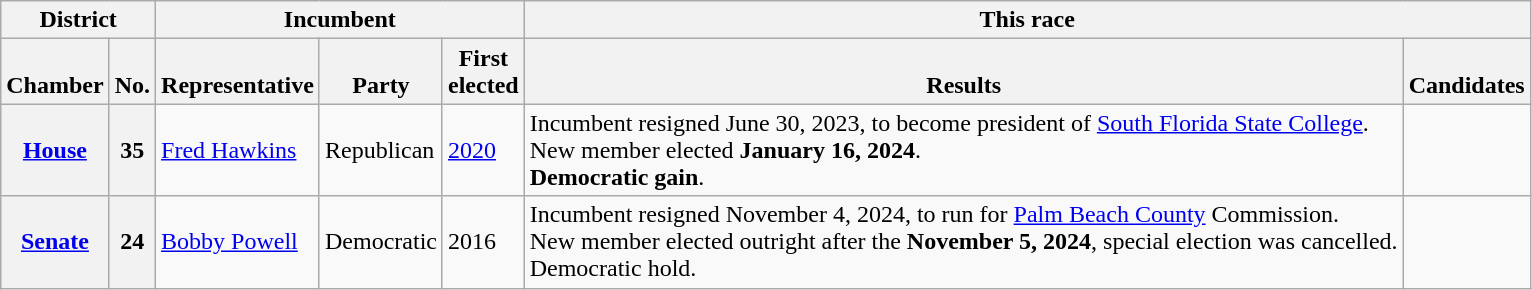<table class="wikitable sortable">
<tr valign=bottom>
<th colspan="2">District</th>
<th colspan="3">Incumbent</th>
<th colspan="2">This race</th>
</tr>
<tr valign=bottom>
<th>Chamber</th>
<th>No.</th>
<th>Representative</th>
<th>Party</th>
<th>First<br>elected</th>
<th>Results</th>
<th>Candidates</th>
</tr>
<tr>
<th><a href='#'>House</a></th>
<th>35</th>
<td><a href='#'>Fred Hawkins</a></td>
<td>Republican</td>
<td><a href='#'>2020</a></td>
<td>Incumbent resigned June 30, 2023, to become president of <a href='#'>South Florida State College</a>.<br>New member elected <strong>January 16, 2024</strong>.<br><strong>Democratic gain</strong>.</td>
<td nowrap></td>
</tr>
<tr>
<th><a href='#'>Senate</a></th>
<th>24</th>
<td><a href='#'>Bobby Powell</a></td>
<td>Democratic</td>
<td>2016</td>
<td>Incumbent resigned November 4, 2024, to run for <a href='#'>Palm Beach County</a> Commission.<br>New member elected outright after the  <strong>November 5, 2024</strong>, special election was cancelled.<br>Democratic hold.</td>
<td nowrap></td>
</tr>
</table>
